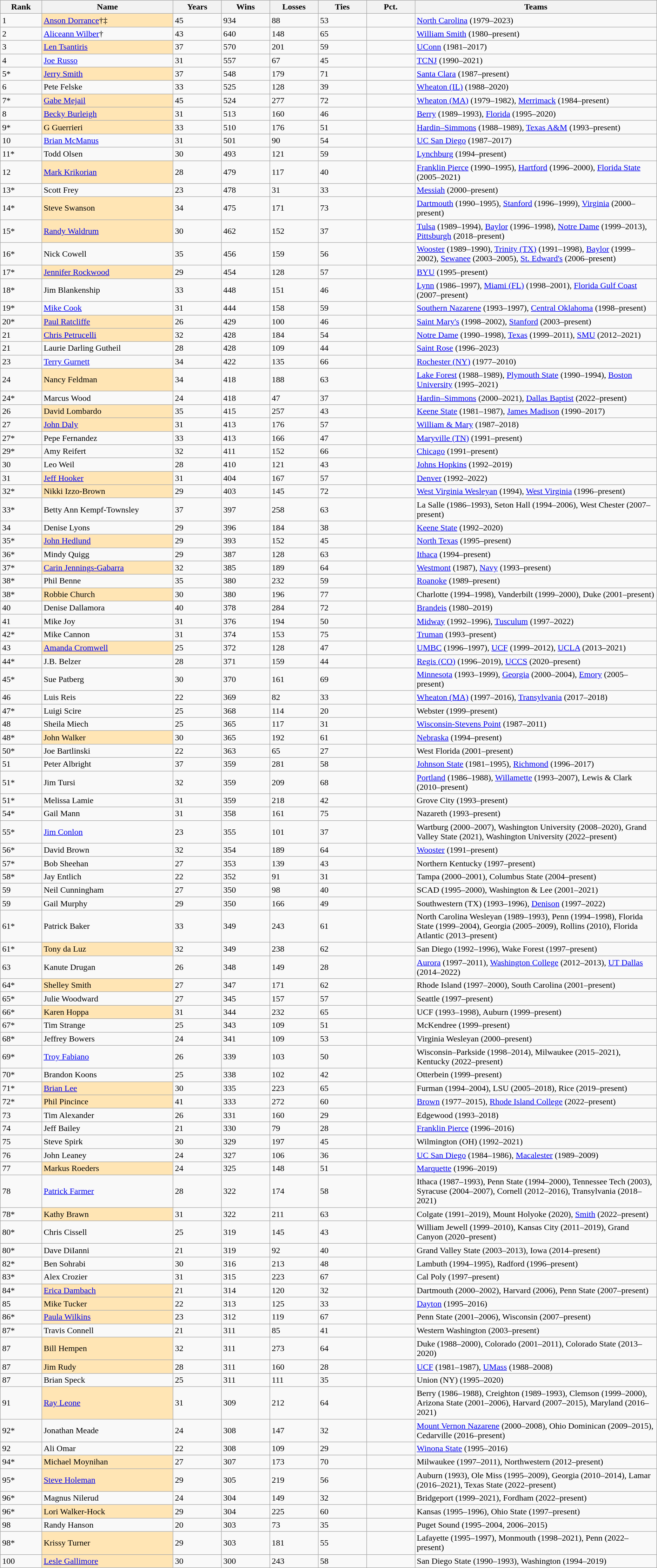<table class="wikitable sortable">
<tr>
<th bgcolor="#DDDDFF" width="6%">Rank</th>
<th bgcolor="#DDDDFF" width="19%">Name</th>
<th bgcolor="#DDDDFF" width="7%">Years</th>
<th bgcolor="#DDDDFF" width="7%">Wins</th>
<th bgcolor="#DDDDFF" width="7%">Losses</th>
<th bgcolor="#DDDDFF" width="7%">Ties</th>
<th bgcolor="#DDDDFF" width="7%">Pct.</th>
<th bgcolor="#DDDDFF" width="35%">Teams</th>
</tr>
<tr align="left">
<td>1</td>
<td bgcolor=#FFE5B4><a href='#'>Anson Dorrance</a>†‡</td>
<td>45</td>
<td>934</td>
<td>88</td>
<td>53</td>
<td></td>
<td><a href='#'>North Carolina</a> (1979–2023)</td>
</tr>
<tr align="left">
<td>2</td>
<td><a href='#'>Aliceann Wilber</a>†</td>
<td>43</td>
<td>640</td>
<td>148</td>
<td>65</td>
<td></td>
<td><a href='#'>William Smith</a> (1980–present)</td>
</tr>
<tr align="left">
<td>3</td>
<td bgcolor=#FFE5B4><a href='#'>Len Tsantiris</a></td>
<td>37</td>
<td>570</td>
<td>201</td>
<td>59</td>
<td></td>
<td><a href='#'>UConn</a> (1981–2017)</td>
</tr>
<tr align="left">
<td>4</td>
<td><a href='#'>Joe Russo</a></td>
<td>31</td>
<td>557</td>
<td>67</td>
<td>45</td>
<td></td>
<td><a href='#'>TCNJ</a> (1990–2021)</td>
</tr>
<tr align="left">
<td>5*</td>
<td bgcolor=#FFE5B4><a href='#'>Jerry Smith</a></td>
<td>37</td>
<td>548</td>
<td>179</td>
<td>71</td>
<td></td>
<td><a href='#'>Santa Clara</a> (1987–present)</td>
</tr>
<tr align="left">
<td>6</td>
<td>Pete Felske</td>
<td>33</td>
<td>525</td>
<td>128</td>
<td>39</td>
<td></td>
<td><a href='#'>Wheaton (IL)</a> (1988–2020)</td>
</tr>
<tr align="left">
<td>7*</td>
<td bgcolor=#FFE5B4><a href='#'>Gabe Mejail</a></td>
<td>45</td>
<td>524</td>
<td>277</td>
<td>72</td>
<td></td>
<td><a href='#'>Wheaton (MA)</a> (1979–1982), <a href='#'>Merrimack</a> (1984–present)</td>
</tr>
<tr align="left">
<td>8</td>
<td bgcolor=#FFE5B4><a href='#'>Becky Burleigh</a></td>
<td>31</td>
<td>513</td>
<td>160</td>
<td>46</td>
<td></td>
<td><a href='#'>Berry</a> (1989–1993), <a href='#'>Florida</a> (1995–2020)</td>
</tr>
<tr align="left">
<td>9*</td>
<td bgcolor=#FFE5B4>G Guerrieri</td>
<td>33</td>
<td>510</td>
<td>176</td>
<td>51</td>
<td></td>
<td><a href='#'>Hardin–Simmons</a> (1988–1989), <a href='#'>Texas A&M</a> (1993–present)</td>
</tr>
<tr align="left">
<td>10</td>
<td><a href='#'>Brian McManus</a></td>
<td>31</td>
<td>501</td>
<td>90</td>
<td>54</td>
<td></td>
<td><a href='#'>UC San Diego</a> (1987–2017)</td>
</tr>
<tr align="left">
<td>11*</td>
<td>Todd Olsen</td>
<td>30</td>
<td>493</td>
<td>121</td>
<td>59</td>
<td></td>
<td><a href='#'>Lynchburg</a> (1994–present)</td>
</tr>
<tr align="left">
<td>12</td>
<td bgcolor=#FFE5B4><a href='#'>Mark Krikorian</a></td>
<td>28</td>
<td>479</td>
<td>117</td>
<td>40</td>
<td></td>
<td><a href='#'>Franklin Pierce</a> (1990–1995), <a href='#'>Hartford</a> (1996–2000), <a href='#'>Florida State</a> (2005–2021)</td>
</tr>
<tr align="left">
<td>13*</td>
<td>Scott Frey</td>
<td>23</td>
<td>478</td>
<td>31</td>
<td>33</td>
<td></td>
<td><a href='#'>Messiah</a> (2000–present)</td>
</tr>
<tr align="left">
<td>14*</td>
<td bgcolor="#FFE5B4">Steve Swanson</td>
<td>34</td>
<td>475</td>
<td>171</td>
<td>73</td>
<td></td>
<td><a href='#'>Dartmouth</a> (1990–1995), <a href='#'>Stanford</a> (1996–1999), <a href='#'>Virginia</a> (2000–present)</td>
</tr>
<tr align="left">
<td>15*</td>
<td bgcolor=#FFE5B4><a href='#'>Randy Waldrum</a></td>
<td>30</td>
<td>462</td>
<td>152</td>
<td>37</td>
<td></td>
<td><a href='#'>Tulsa</a> (1989–1994), <a href='#'>Baylor</a> (1996–1998), <a href='#'>Notre Dame</a> (1999–2013), <a href='#'>Pittsburgh</a> (2018–present)</td>
</tr>
<tr align="left">
<td>16*</td>
<td>Nick Cowell</td>
<td>35</td>
<td>456</td>
<td>159</td>
<td>56</td>
<td></td>
<td><a href='#'>Wooster</a> (1989–1990), <a href='#'>Trinity (TX)</a> (1991–1998), <a href='#'>Baylor</a> (1999–2002), <a href='#'>Sewanee</a> (2003–2005), <a href='#'>St. Edward's</a> (2006–present)</td>
</tr>
<tr align="left">
<td>17*</td>
<td bgcolor="#FFE5B4"><a href='#'>Jennifer Rockwood</a></td>
<td>29</td>
<td>454</td>
<td>128</td>
<td>57</td>
<td></td>
<td><a href='#'>BYU</a> (1995–present)</td>
</tr>
<tr align="left">
<td>18*</td>
<td>Jim Blankenship</td>
<td>33</td>
<td>448</td>
<td>151</td>
<td>46</td>
<td></td>
<td><a href='#'>Lynn</a> (1986–1997),  <a href='#'>Miami (FL)</a> (1998–2001), <a href='#'>Florida Gulf Coast</a> (2007–present)</td>
</tr>
<tr align="left">
<td>19*</td>
<td><a href='#'>Mike Cook</a></td>
<td>31</td>
<td>444</td>
<td>158</td>
<td>59</td>
<td></td>
<td><a href='#'>Southern Nazarene</a> (1993–1997), <a href='#'>Central Oklahoma</a> (1998–present)</td>
</tr>
<tr align="left">
<td>20*</td>
<td bgcolor="#FFE5B4"><a href='#'>Paul Ratcliffe</a></td>
<td>26</td>
<td>429</td>
<td>100</td>
<td>46</td>
<td></td>
<td><a href='#'>Saint Mary's</a> (1998–2002), <a href='#'>Stanford</a> (2003–present)</td>
</tr>
<tr align="left">
<td>21</td>
<td bgcolor="#FFE5B4"><a href='#'>Chris Petrucelli</a></td>
<td>32</td>
<td>428</td>
<td>184</td>
<td>54</td>
<td></td>
<td><a href='#'>Notre Dame</a> (1990–1998), <a href='#'>Texas</a> (1999–2011), <a href='#'>SMU</a> (2012–2021)</td>
</tr>
<tr align="left">
<td>21</td>
<td>Laurie Darling Gutheil</td>
<td>28</td>
<td>428</td>
<td>109</td>
<td>44</td>
<td></td>
<td><a href='#'>Saint Rose</a> (1996–2023)</td>
</tr>
<tr align="left">
<td>23</td>
<td><a href='#'>Terry Gurnett</a></td>
<td>34</td>
<td>422</td>
<td>135</td>
<td>66</td>
<td></td>
<td><a href='#'>Rochester (NY)</a> (1977–2010)</td>
</tr>
<tr align="left">
<td>24</td>
<td bgcolor=#FFE5B4>Nancy Feldman</td>
<td>34</td>
<td>418</td>
<td>188</td>
<td>63</td>
<td></td>
<td><a href='#'>Lake Forest</a> (1988–1989), <a href='#'>Plymouth State</a> (1990–1994), <a href='#'>Boston University</a> (1995–2021)</td>
</tr>
<tr align="left">
<td>24*</td>
<td>Marcus Wood</td>
<td>24</td>
<td>418</td>
<td>47</td>
<td>37</td>
<td></td>
<td><a href='#'>Hardin–Simmons</a> (2000–2021), <a href='#'>Dallas Baptist</a> (2022–present)</td>
</tr>
<tr align="left">
<td>26</td>
<td bgcolor=#FFE5B4>David Lombardo</td>
<td>35</td>
<td>415</td>
<td>257</td>
<td>43</td>
<td></td>
<td><a href='#'>Keene State</a> (1981–1987), <a href='#'>James Madison</a> (1990–2017)</td>
</tr>
<tr align="left">
<td>27</td>
<td bgcolor=#FFE5B4><a href='#'>John Daly</a></td>
<td>31</td>
<td>413</td>
<td>176</td>
<td>57</td>
<td></td>
<td><a href='#'>William & Mary</a> (1987–2018)</td>
</tr>
<tr align="left">
<td>27*</td>
<td>Pepe Fernandez</td>
<td>33</td>
<td>413</td>
<td>166</td>
<td>47</td>
<td></td>
<td><a href='#'>Maryville (TN)</a> (1991–present)</td>
</tr>
<tr align="left">
<td>29*</td>
<td>Amy Reifert</td>
<td>32</td>
<td>411</td>
<td>152</td>
<td>66</td>
<td></td>
<td><a href='#'>Chicago</a> (1991–present)</td>
</tr>
<tr align="left">
<td>30</td>
<td>Leo Weil</td>
<td>28</td>
<td>410</td>
<td>121</td>
<td>43</td>
<td></td>
<td><a href='#'>Johns Hopkins</a> (1992–2019)</td>
</tr>
<tr align="left">
<td>31</td>
<td bgcolor="#FFE5B4"><a href='#'>Jeff Hooker</a></td>
<td>31</td>
<td>404</td>
<td>167</td>
<td>57</td>
<td></td>
<td><a href='#'>Denver</a> (1992–2022)</td>
</tr>
<tr align="left">
<td>32*</td>
<td bgcolor="#FFE5B4">Nikki Izzo-Brown</td>
<td>29</td>
<td>403</td>
<td>145</td>
<td>72</td>
<td></td>
<td><a href='#'>West Virginia Wesleyan</a> (1994), <a href='#'>West Virginia</a> (1996–present)</td>
</tr>
<tr align="left">
<td>33*</td>
<td>Betty Ann Kempf-Townsley</td>
<td>37</td>
<td>397</td>
<td>258</td>
<td>63</td>
<td></td>
<td>La Salle (1986–1993), Seton Hall (1994–2006), West Chester (2007–present)</td>
</tr>
<tr align="left">
<td>34</td>
<td>Denise Lyons</td>
<td>29</td>
<td>396</td>
<td>184</td>
<td>38</td>
<td></td>
<td><a href='#'>Keene State</a> (1992–2020)</td>
</tr>
<tr align="left">
<td>35*</td>
<td bgcolor="#FFE5B4"><a href='#'>John Hedlund</a></td>
<td>29</td>
<td>393</td>
<td>152</td>
<td>45</td>
<td></td>
<td><a href='#'>North Texas</a> (1995–present)</td>
</tr>
<tr align="left">
<td>36*</td>
<td>Mindy Quigg</td>
<td>29</td>
<td>387</td>
<td>128</td>
<td>63</td>
<td></td>
<td><a href='#'>Ithaca</a> (1994–present)</td>
</tr>
<tr align="left">
<td>37*</td>
<td bgcolor="#FFE5B4"><a href='#'>Carin Jennings-Gabarra</a></td>
<td>32</td>
<td>385</td>
<td>189</td>
<td>64</td>
<td></td>
<td><a href='#'>Westmont</a> (1987), <a href='#'>Navy</a> (1993–present)</td>
</tr>
<tr align="left">
<td>38*</td>
<td>Phil Benne</td>
<td>35</td>
<td>380</td>
<td>232</td>
<td>59</td>
<td></td>
<td><a href='#'>Roanoke</a> (1989–present)</td>
</tr>
<tr align="left">
<td>38*</td>
<td bgcolor="#FFE5B4">Robbie Church</td>
<td>30</td>
<td>380</td>
<td>196</td>
<td>77</td>
<td></td>
<td>Charlotte (1994–1998), Vanderbilt (1999–2000), Duke (2001–present)</td>
</tr>
<tr align="left">
<td>40</td>
<td>Denise Dallamora</td>
<td>40</td>
<td>378</td>
<td>284</td>
<td>72</td>
<td></td>
<td><a href='#'>Brandeis</a> (1980–2019)</td>
</tr>
<tr align="left">
<td>41</td>
<td>Mike Joy</td>
<td>31</td>
<td>376</td>
<td>194</td>
<td>50</td>
<td></td>
<td><a href='#'>Midway</a> (1992–1996), <a href='#'>Tusculum</a> (1997–2022)</td>
</tr>
<tr align="left">
<td>42*</td>
<td>Mike Cannon</td>
<td>31</td>
<td>374</td>
<td>153</td>
<td>75</td>
<td></td>
<td><a href='#'>Truman</a> (1993–present)</td>
</tr>
<tr align="left">
<td>43</td>
<td bgcolor="#FFE5B4"><a href='#'>Amanda Cromwell</a></td>
<td>25</td>
<td>372</td>
<td>128</td>
<td>47</td>
<td></td>
<td><a href='#'>UMBC</a> (1996–1997), <a href='#'>UCF</a> (1999–2012), <a href='#'>UCLA</a> (2013–2021)</td>
</tr>
<tr align="left">
<td>44*</td>
<td>J.B. Belzer</td>
<td>28</td>
<td>371</td>
<td>159</td>
<td>44</td>
<td></td>
<td><a href='#'>Regis (CO)</a> (1996–2019), <a href='#'>UCCS</a> (2020–present)</td>
</tr>
<tr align="left">
<td>45*</td>
<td>Sue Patberg</td>
<td>30</td>
<td>370</td>
<td>161</td>
<td>69</td>
<td></td>
<td><a href='#'>Minnesota</a> (1993–1999), <a href='#'>Georgia</a> (2000–2004), <a href='#'>Emory</a> (2005–present)</td>
</tr>
<tr align="left">
<td>46</td>
<td>Luis Reis</td>
<td>22</td>
<td>369</td>
<td>82</td>
<td>33</td>
<td></td>
<td><a href='#'>Wheaton (MA)</a> (1997–2016), <a href='#'>Transylvania</a> (2017–2018)</td>
</tr>
<tr align="left">
<td>47*</td>
<td>Luigi Scire</td>
<td>25</td>
<td>368</td>
<td>114</td>
<td>20</td>
<td></td>
<td>Webster (1999–present)</td>
</tr>
<tr align="left">
<td>48</td>
<td>Sheila Miech</td>
<td>25</td>
<td>365</td>
<td>117</td>
<td>31</td>
<td></td>
<td><a href='#'>Wisconsin-Stevens Point</a> (1987–2011)</td>
</tr>
<tr align="left">
<td>48*</td>
<td bgcolor="#FFE5B4">John Walker</td>
<td>30</td>
<td>365</td>
<td>192</td>
<td>61</td>
<td></td>
<td><a href='#'>Nebraska</a> (1994–present)</td>
</tr>
<tr align="left">
<td>50*</td>
<td>Joe Bartlinski</td>
<td>22</td>
<td>363</td>
<td>65</td>
<td>27</td>
<td></td>
<td>West Florida (2001–present)</td>
</tr>
<tr align="left">
<td>51</td>
<td>Peter Albright</td>
<td>37</td>
<td>359</td>
<td>281</td>
<td>58</td>
<td></td>
<td><a href='#'>Johnson State</a> (1981–1995), <a href='#'>Richmond</a> (1996–2017)</td>
</tr>
<tr align="left">
<td>51*</td>
<td>Jim Tursi</td>
<td>32</td>
<td>359</td>
<td>209</td>
<td>68</td>
<td></td>
<td><a href='#'>Portland</a> (1986–1988), <a href='#'>Willamette</a> (1993–2007), Lewis & Clark (2010–present)</td>
</tr>
<tr align="left">
<td>51*</td>
<td>Melissa Lamie</td>
<td>31</td>
<td>359</td>
<td>218</td>
<td>42</td>
<td></td>
<td>Grove City (1993–present)</td>
</tr>
<tr align="left">
<td>54*</td>
<td>Gail Mann</td>
<td>31</td>
<td>358</td>
<td>161</td>
<td>75</td>
<td></td>
<td>Nazareth (1993–present)</td>
</tr>
<tr align="left">
<td>55*</td>
<td><a href='#'>Jim Conlon</a></td>
<td>23</td>
<td>355</td>
<td>101</td>
<td>37</td>
<td></td>
<td>Wartburg (2000–2007), Washington University (2008–2020), Grand Valley State (2021), Washington University (2022–present)</td>
</tr>
<tr align="left">
<td>56*</td>
<td>David Brown</td>
<td>32</td>
<td>354</td>
<td>189</td>
<td>64</td>
<td></td>
<td><a href='#'>Wooster</a> (1991–present)</td>
</tr>
<tr align="left">
<td>57*</td>
<td>Bob Sheehan</td>
<td>27</td>
<td>353</td>
<td>139</td>
<td>43</td>
<td></td>
<td>Northern Kentucky (1997–present)</td>
</tr>
<tr align="left">
<td>58*</td>
<td>Jay Entlich</td>
<td>22</td>
<td>352</td>
<td>91</td>
<td>31</td>
<td></td>
<td>Tampa (2000–2001), Columbus State (2004–present)</td>
</tr>
<tr align="left">
<td>59</td>
<td>Neil Cunningham</td>
<td>27</td>
<td>350</td>
<td>98</td>
<td>40</td>
<td></td>
<td>SCAD (1995–2000), Washington & Lee (2001–2021)</td>
</tr>
<tr align="left">
<td>59</td>
<td>Gail Murphy</td>
<td>29</td>
<td>350</td>
<td>166</td>
<td>49</td>
<td></td>
<td>Southwestern (TX) (1993–1996), <a href='#'>Denison</a> (1997–2022)</td>
</tr>
<tr align="left">
<td>61*</td>
<td>Patrick Baker</td>
<td>33</td>
<td>349</td>
<td>243</td>
<td>61</td>
<td></td>
<td>North Carolina Wesleyan (1989–1993), Penn (1994–1998), Florida State (1999–2004), Georgia (2005–2009), Rollins (2010), Florida Atlantic (2013–present)</td>
</tr>
<tr align="left">
<td>61*</td>
<td bgcolor="#FFE5B4">Tony da Luz</td>
<td>32</td>
<td>349</td>
<td>238</td>
<td>62</td>
<td></td>
<td>San Diego (1992–1996), Wake Forest (1997–present)</td>
</tr>
<tr align="left">
<td>63</td>
<td>Kanute Drugan</td>
<td>26</td>
<td>348</td>
<td>149</td>
<td>28</td>
<td></td>
<td><a href='#'>Aurora</a> (1997–2011), <a href='#'>Washington College</a> (2012–2013), <a href='#'>UT Dallas</a> (2014–2022)</td>
</tr>
<tr align="left">
<td>64*</td>
<td bgcolor="#FFE5B4">Shelley Smith</td>
<td>27</td>
<td>347</td>
<td>171</td>
<td>62</td>
<td></td>
<td>Rhode Island (1997–2000), South Carolina (2001–present)</td>
</tr>
<tr align="left">
<td>65*</td>
<td>Julie Woodward</td>
<td>27</td>
<td>345</td>
<td>157</td>
<td>57</td>
<td></td>
<td>Seattle (1997–present)</td>
</tr>
<tr align="left">
<td>66*</td>
<td bgcolor="#FFE5B4">Karen Hoppa</td>
<td>31</td>
<td>344</td>
<td>232</td>
<td>65</td>
<td></td>
<td>UCF (1993–1998), Auburn (1999–present)</td>
</tr>
<tr align="left">
<td>67*</td>
<td>Tim Strange</td>
<td>25</td>
<td>343</td>
<td>109</td>
<td>51</td>
<td></td>
<td>McKendree (1999–present)</td>
</tr>
<tr align="left">
<td>68*</td>
<td>Jeffrey Bowers</td>
<td>24</td>
<td>341</td>
<td>109</td>
<td>53</td>
<td></td>
<td>Virginia Wesleyan (2000–present)</td>
</tr>
<tr align="left">
<td>69*</td>
<td><a href='#'>Troy Fabiano</a></td>
<td>26</td>
<td>339</td>
<td>103</td>
<td>50</td>
<td></td>
<td>Wisconsin–Parkside (1998–2014), Milwaukee (2015–2021), Kentucky (2022–present)</td>
</tr>
<tr align="left">
<td>70*</td>
<td>Brandon Koons</td>
<td>25</td>
<td>338</td>
<td>102</td>
<td>42</td>
<td></td>
<td>Otterbein (1999–present)</td>
</tr>
<tr align="left">
<td>71*</td>
<td bgcolor="#FFE5B4"><a href='#'>Brian Lee</a></td>
<td>30</td>
<td>335</td>
<td>223</td>
<td>65</td>
<td></td>
<td>Furman (1994–2004), LSU (2005–2018), Rice (2019–present)</td>
</tr>
<tr align="left">
<td>72*</td>
<td bgcolor="#FFE5B4">Phil Pincince</td>
<td>41</td>
<td>333</td>
<td>272</td>
<td>60</td>
<td></td>
<td><a href='#'>Brown</a> (1977–2015), <a href='#'>Rhode Island College</a> (2022–present)</td>
</tr>
<tr align="left">
<td>73</td>
<td>Tim Alexander</td>
<td>26</td>
<td>331</td>
<td>160</td>
<td>29</td>
<td></td>
<td>Edgewood (1993–2018)</td>
</tr>
<tr align="left">
<td>74</td>
<td>Jeff Bailey</td>
<td>21</td>
<td>330</td>
<td>79</td>
<td>28</td>
<td></td>
<td><a href='#'>Franklin Pierce</a> (1996–2016)</td>
</tr>
<tr align="left">
<td>75</td>
<td>Steve Spirk</td>
<td>30</td>
<td>329</td>
<td>197</td>
<td>45</td>
<td></td>
<td>Wilmington (OH) (1992–2021)</td>
</tr>
<tr align="left">
<td>76</td>
<td>John Leaney</td>
<td>24</td>
<td>327</td>
<td>106</td>
<td>36</td>
<td></td>
<td><a href='#'>UC San Diego</a> (1984–1986), <a href='#'>Macalester</a> (1989–2009)</td>
</tr>
<tr align="left">
<td>77</td>
<td bgcolor="#FFE5B4">Markus Roeders</td>
<td>24</td>
<td>325</td>
<td>148</td>
<td>51</td>
<td></td>
<td><a href='#'>Marquette</a> (1996–2019)</td>
</tr>
<tr align="left">
<td>78</td>
<td><a href='#'>Patrick Farmer</a></td>
<td>28</td>
<td>322</td>
<td>174</td>
<td>58</td>
<td></td>
<td>Ithaca (1987–1993), Penn State (1994–2000), Tennessee Tech (2003), Syracuse (2004–2007), Cornell (2012–2016), Transylvania (2018–2021)</td>
</tr>
<tr align="left">
<td>78*</td>
<td bgcolor=#FFE5B4>Kathy Brawn</td>
<td>31</td>
<td>322</td>
<td>211</td>
<td>63</td>
<td></td>
<td>Colgate (1991–2019), Mount Holyoke (2020), <a href='#'>Smith</a> (2022–present)</td>
</tr>
<tr align="left">
<td>80*</td>
<td>Chris Cissell</td>
<td>25</td>
<td>319</td>
<td>145</td>
<td>43</td>
<td></td>
<td>William Jewell (1999–2010), Kansas City (2011–2019), Grand Canyon (2020–present)</td>
</tr>
<tr align="left">
<td>80*</td>
<td>Dave DiIanni</td>
<td>21</td>
<td>319</td>
<td>92</td>
<td>40</td>
<td></td>
<td>Grand Valley State (2003–2013), Iowa (2014–present)</td>
</tr>
<tr align="left">
<td>82*</td>
<td>Ben Sohrabi</td>
<td>30</td>
<td>316</td>
<td>213</td>
<td>48</td>
<td></td>
<td>Lambuth (1994–1995), Radford (1996–present)</td>
</tr>
<tr align="left">
<td>83*</td>
<td>Alex Crozier</td>
<td>31</td>
<td>315</td>
<td>223</td>
<td>67</td>
<td></td>
<td>Cal Poly (1997–present)</td>
</tr>
<tr align="left">
<td>84*</td>
<td bgcolor=#FFE5B4><a href='#'>Erica Dambach</a></td>
<td>21</td>
<td>314</td>
<td>120</td>
<td>32</td>
<td></td>
<td>Dartmouth (2000–2002), Harvard (2006), Penn State (2007–present)</td>
</tr>
<tr align="left">
<td>85</td>
<td bgcolor="#FFE5B4">Mike Tucker</td>
<td>22</td>
<td>313</td>
<td>125</td>
<td>33</td>
<td></td>
<td><a href='#'>Dayton</a> (1995–2016)</td>
</tr>
<tr align="left">
<td>86*</td>
<td bgcolor=#FFE5B4><a href='#'>Paula Wilkins</a></td>
<td>23</td>
<td>312</td>
<td>119</td>
<td>67</td>
<td></td>
<td>Penn State (2001–2006), Wisconsin (2007–present)</td>
</tr>
<tr align="left">
<td>87*</td>
<td>Travis Connell</td>
<td>21</td>
<td>311</td>
<td>85</td>
<td>41</td>
<td></td>
<td>Western Washington (2003–present)</td>
</tr>
<tr align="left">
<td>87</td>
<td bgcolor="#FFE5B4">Bill Hempen</td>
<td>32</td>
<td>311</td>
<td>273</td>
<td>64</td>
<td></td>
<td>Duke (1988–2000), Colorado (2001–2011), Colorado State (2013–2020)</td>
</tr>
<tr align="left">
<td>87</td>
<td bgcolor="#FFE5B4">Jim Rudy</td>
<td>28</td>
<td>311</td>
<td>160</td>
<td>28</td>
<td></td>
<td><a href='#'>UCF</a> (1981–1987), <a href='#'>UMass</a> (1988–2008)</td>
</tr>
<tr align="left">
<td>87</td>
<td>Brian Speck</td>
<td>25</td>
<td>311</td>
<td>111</td>
<td>35</td>
<td></td>
<td>Union (NY) (1995–2020)</td>
</tr>
<tr align="left">
<td>91</td>
<td bgcolor=#FFE5B4><a href='#'>Ray Leone</a></td>
<td>31</td>
<td>309</td>
<td>212</td>
<td>64</td>
<td></td>
<td>Berry (1986–1988), Creighton (1989–1993), Clemson (1999–2000), Arizona State (2001–2006), Harvard (2007–2015), Maryland (2016–2021)</td>
</tr>
<tr align="left">
<td>92*</td>
<td>Jonathan Meade</td>
<td>24</td>
<td>308</td>
<td>147</td>
<td>32</td>
<td></td>
<td><a href='#'>Mount Vernon Nazarene</a> (2000–2008), Ohio Dominican (2009–2015), Cedarville (2016–present)</td>
</tr>
<tr align="left">
<td>92</td>
<td>Ali Omar</td>
<td>22</td>
<td>308</td>
<td>109</td>
<td>29</td>
<td></td>
<td><a href='#'>Winona State</a> (1995–2016)</td>
</tr>
<tr align="left">
<td>94*</td>
<td bgcolor=#FFE5B4>Michael Moynihan</td>
<td>27</td>
<td>307</td>
<td>173</td>
<td>70</td>
<td></td>
<td>Milwaukee (1997–2011), Northwestern (2012–present)</td>
</tr>
<tr align="left">
<td>95*</td>
<td bgcolor=#FFE5B4><a href='#'>Steve Holeman</a></td>
<td>29</td>
<td>305</td>
<td>219</td>
<td>56</td>
<td></td>
<td>Auburn (1993), Ole Miss (1995–2009), Georgia (2010–2014), Lamar (2016–2021), Texas State (2022–present)</td>
</tr>
<tr align="left">
<td>96*</td>
<td>Magnus Nilerud</td>
<td>24</td>
<td>304</td>
<td>149</td>
<td>32</td>
<td></td>
<td>Bridgeport (1999–2021), Fordham (2022–present)</td>
</tr>
<tr align="left">
<td>96*</td>
<td bgcolor=#FFE5B4>Lori Walker-Hock</td>
<td>29</td>
<td>304</td>
<td>225</td>
<td>60</td>
<td></td>
<td>Kansas (1995–1996), Ohio State (1997–present)</td>
</tr>
<tr align="left">
<td>98</td>
<td>Randy Hanson</td>
<td>20</td>
<td>303</td>
<td>73</td>
<td>35</td>
<td></td>
<td>Puget Sound (1995–2004, 2006–2015)</td>
</tr>
<tr align="left">
<td>98*</td>
<td bgcolor=#FFE5B4>Krissy Turner</td>
<td>29</td>
<td>303</td>
<td>181</td>
<td>55</td>
<td></td>
<td>Lafayette (1995–1997), Monmouth (1998–2021), Penn (2022–present)</td>
</tr>
<tr align="left">
<td>100</td>
<td bgcolor="#FFE5B4"><a href='#'>Lesle Gallimore</a></td>
<td>30</td>
<td>300</td>
<td>243</td>
<td>58</td>
<td></td>
<td>San Diego State (1990–1993), Washington (1994–2019)</td>
</tr>
</table>
